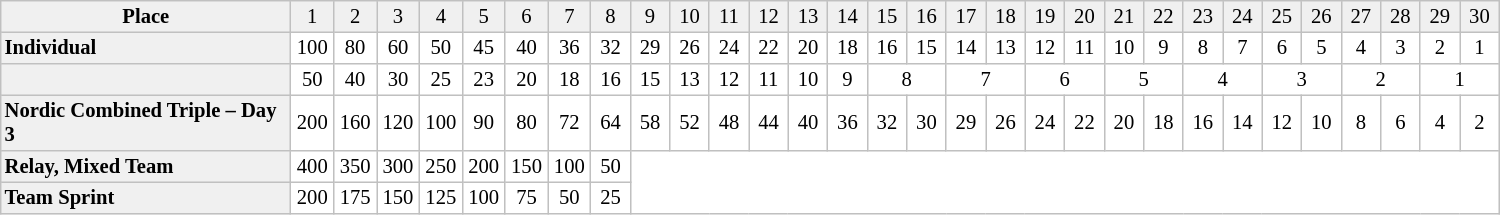<table border="1" cellpadding="2" cellspacing="0" style="border:1px solid #C0C0C0; border-collapse:collapse; font-size:86%; margin-top:1em; text-align:center" width="1000">
<tr bgcolor="#F0F0F0">
<td width=250><strong>Place</strong></td>
<td width=25>1</td>
<td width=25>2</td>
<td width=25>3</td>
<td width=25>4</td>
<td width=25>5</td>
<td width=25>6</td>
<td width=25>7</td>
<td width=25>8</td>
<td width=25>9</td>
<td width=25>10</td>
<td width=25>11</td>
<td width=25>12</td>
<td width=25>13</td>
<td width=25>14</td>
<td width=25>15</td>
<td width=25>16</td>
<td width=25>17</td>
<td width=25>18</td>
<td width=25>19</td>
<td width=25>20</td>
<td width=25>21</td>
<td width=25>22</td>
<td width=25>23</td>
<td width=25>24</td>
<td width=25>25</td>
<td width=25>26</td>
<td width=25>27</td>
<td width=25>28</td>
<td width=25>29</td>
<td width=25>30</td>
</tr>
<tr>
<td bgcolor="#F0F0F0" align=left><strong>Individual</strong></td>
<td>100</td>
<td>80</td>
<td>60</td>
<td>50</td>
<td>45</td>
<td>40</td>
<td>36</td>
<td>32</td>
<td>29</td>
<td>26</td>
<td>24</td>
<td>22</td>
<td>20</td>
<td>18</td>
<td>16</td>
<td>15</td>
<td>14</td>
<td>13</td>
<td>12</td>
<td>11</td>
<td>10</td>
<td>9</td>
<td>8</td>
<td>7</td>
<td>6</td>
<td>5</td>
<td>4</td>
<td>3</td>
<td>2</td>
<td>1</td>
</tr>
<tr>
<td bgcolor="#F0F0F0" align=left></td>
<td>50</td>
<td>40</td>
<td>30</td>
<td>25</td>
<td>23</td>
<td>20</td>
<td>18</td>
<td>16</td>
<td>15</td>
<td>13</td>
<td>12</td>
<td>11</td>
<td>10</td>
<td>9</td>
<td colspan=2>8</td>
<td colspan=2>7</td>
<td colspan=2>6</td>
<td colspan=2>5</td>
<td colspan=2>4</td>
<td colspan=2>3</td>
<td colspan=2>2</td>
<td colspan=2>1</td>
</tr>
<tr>
<td bgcolor="#F0F0F0" align=left><strong>Nordic Combined Triple – Day 3</strong></td>
<td>200</td>
<td>160</td>
<td>120</td>
<td>100</td>
<td>90</td>
<td>80</td>
<td>72</td>
<td>64</td>
<td>58</td>
<td>52</td>
<td>48</td>
<td>44</td>
<td>40</td>
<td>36</td>
<td>32</td>
<td>30</td>
<td>29</td>
<td>26</td>
<td>24</td>
<td>22</td>
<td>20</td>
<td>18</td>
<td>16</td>
<td>14</td>
<td>12</td>
<td>10</td>
<td>8</td>
<td>6</td>
<td>4</td>
<td>2</td>
</tr>
<tr>
<td bgcolor="#F0F0F0" align=left><strong>Relay, Mixed Team</strong></td>
<td>400</td>
<td>350</td>
<td>300</td>
<td>250</td>
<td>200</td>
<td>150</td>
<td>100</td>
<td>50</td>
</tr>
<tr>
<td bgcolor="#F0F0F0" align=left><strong>Team Sprint</strong></td>
<td>200</td>
<td>175</td>
<td>150</td>
<td>125</td>
<td>100</td>
<td>75</td>
<td>50</td>
<td>25</td>
</tr>
</table>
